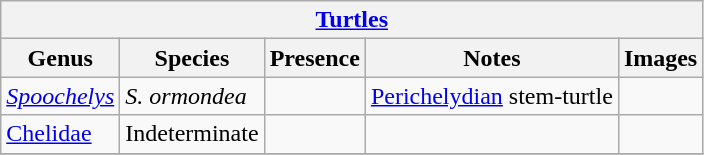<table class="wikitable" align="center">
<tr>
<th colspan="5" align="center"><strong><a href='#'>Turtles</a></strong></th>
</tr>
<tr>
<th>Genus</th>
<th>Species</th>
<th>Presence</th>
<th>Notes</th>
<th>Images</th>
</tr>
<tr>
<td><em><a href='#'>Spoochelys</a></em></td>
<td><em>S. ormondea</em></td>
<td></td>
<td><a href='#'>Perichelydian</a> stem-turtle</td>
<td></td>
</tr>
<tr>
<td><a href='#'>Chelidae</a></td>
<td>Indeterminate</td>
<td></td>
<td></td>
<td></td>
</tr>
<tr>
</tr>
</table>
